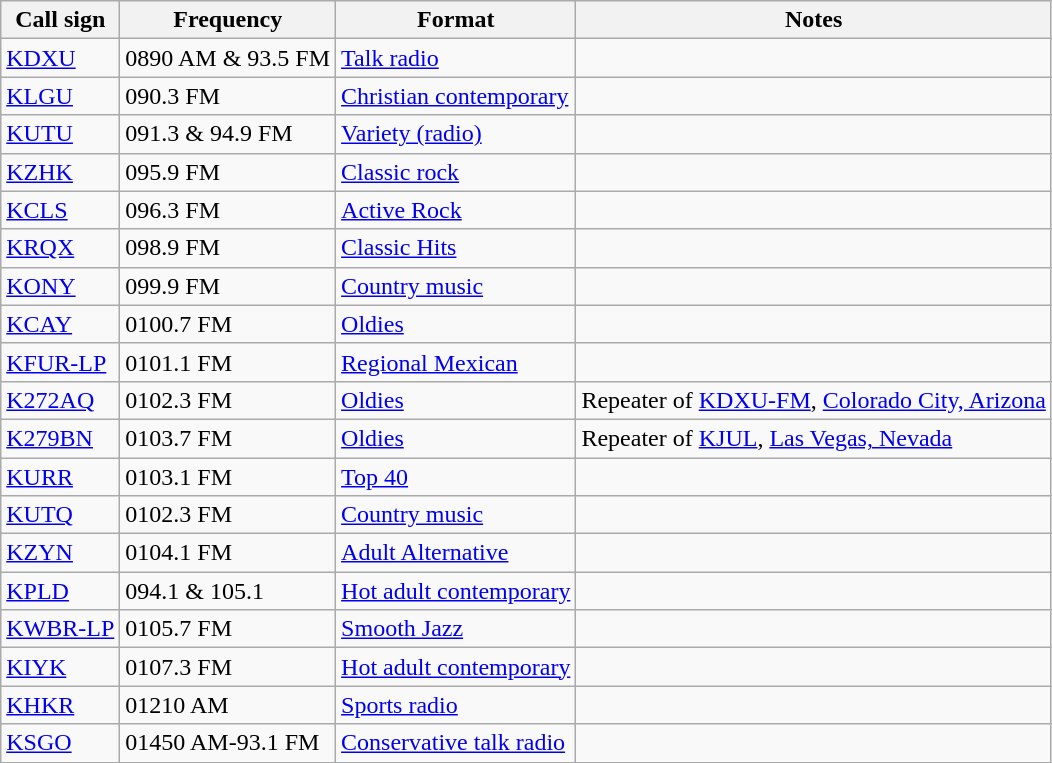<table class="wikitable sortable">
<tr>
<th>Call sign</th>
<th>Frequency</th>
<th>Format</th>
<th>Notes</th>
</tr>
<tr>
<td><a href='#'>KDXU</a></td>
<td><span>0</span>890 AM & 93.5 FM</td>
<td><a href='#'>Talk radio</a></td>
<td></td>
</tr>
<tr>
<td><a href='#'>KLGU</a></td>
<td><span>0</span>90.3 FM</td>
<td><a href='#'>Christian contemporary</a></td>
<td></td>
</tr>
<tr>
<td><a href='#'>KUTU</a></td>
<td><span>0</span>91.3 & 94.9 FM</td>
<td><a href='#'>Variety (radio)</a></td>
<td></td>
</tr>
<tr>
<td><a href='#'>KZHK</a></td>
<td><span>0</span>95.9 FM</td>
<td><a href='#'>Classic rock</a></td>
<td></td>
</tr>
<tr>
<td><a href='#'>KCLS</a></td>
<td><span>0</span>96.3 FM</td>
<td><a href='#'>Active Rock</a></td>
<td></td>
</tr>
<tr>
<td><a href='#'>KRQX</a></td>
<td><span>0</span>98.9 FM</td>
<td><a href='#'>Classic Hits</a></td>
<td></td>
</tr>
<tr>
<td><a href='#'>KONY</a></td>
<td><span>0</span>99.9 FM</td>
<td><a href='#'>Country music</a></td>
<td></td>
</tr>
<tr>
<td><a href='#'>KCAY</a></td>
<td><span>0</span>100.7 FM</td>
<td><a href='#'>Oldies</a></td>
<td></td>
</tr>
<tr>
<td><a href='#'>KFUR-LP</a></td>
<td><span>0</span>101.1 FM</td>
<td><a href='#'>Regional Mexican</a></td>
<td></td>
</tr>
<tr>
<td><a href='#'>K272AQ</a></td>
<td><span>0</span>102.3 FM</td>
<td><a href='#'>Oldies</a></td>
<td>Repeater of <a href='#'>KDXU-FM</a>, <a href='#'>Colorado City, Arizona</a></td>
</tr>
<tr>
<td><a href='#'>K279BN</a></td>
<td><span>0</span>103.7 FM</td>
<td><a href='#'>Oldies</a></td>
<td>Repeater of <a href='#'>KJUL</a>, <a href='#'>Las Vegas, Nevada</a></td>
</tr>
<tr>
<td><a href='#'>KURR</a></td>
<td><span>0</span>103.1 FM</td>
<td><a href='#'>Top 40</a></td>
<td></td>
</tr>
<tr>
<td><a href='#'>KUTQ</a></td>
<td><span>0</span>102.3 FM</td>
<td><a href='#'>Country music</a></td>
<td></td>
</tr>
<tr>
<td><a href='#'>KZYN</a></td>
<td><span>0</span>104.1 FM</td>
<td><a href='#'>Adult Alternative</a></td>
<td></td>
</tr>
<tr>
<td><a href='#'>KPLD</a></td>
<td><span>0</span>94.1 & 105.1</td>
<td><a href='#'>Hot adult contemporary</a></td>
<td></td>
</tr>
<tr>
<td><a href='#'>KWBR-LP</a></td>
<td><span>0</span>105.7 FM</td>
<td><a href='#'>Smooth Jazz</a></td>
<td></td>
</tr>
<tr>
<td><a href='#'>KIYK</a></td>
<td><span>0</span>107.3 FM</td>
<td><a href='#'>Hot adult contemporary</a></td>
<td></td>
</tr>
<tr>
<td><a href='#'>KHKR</a></td>
<td><span>0</span>1210 AM</td>
<td><a href='#'>Sports radio</a></td>
<td></td>
</tr>
<tr>
<td><a href='#'>KSGO</a></td>
<td><span>0</span>1450 AM-93.1 FM</td>
<td><a href='#'>Conservative talk radio</a></td>
<td></td>
</tr>
</table>
